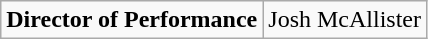<table class="wikitable plainrowheaders">
<tr>
<td><strong>Director of Performance</strong></td>
<td>Josh McAllister</td>
</tr>
</table>
